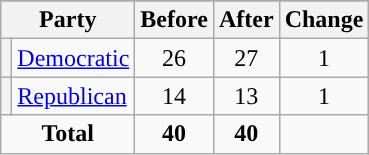<table class="wikitable" style="text-align:center;">
<tr>
</tr>
<tr>
<th colspan=2>Party</th>
<th>Before</th>
<th>After</th>
<th>Change</th>
</tr>
<tr>
<th style="background-color:"></th>
<td style="text-align:left;"><a href='#'>Democratic</a></td>
<td>26</td>
<td>27</td>
<td> 1</td>
</tr>
<tr>
<th style="background-color:"></th>
<td style="text-align:left;"><a href='#'>Republican</a></td>
<td>14</td>
<td>13</td>
<td> 1</td>
</tr>
<tr>
<td colspan=2><strong>Total</strong></td>
<td><strong>40</strong></td>
<td><strong>40</strong></td>
<td></td>
</tr>
</table>
